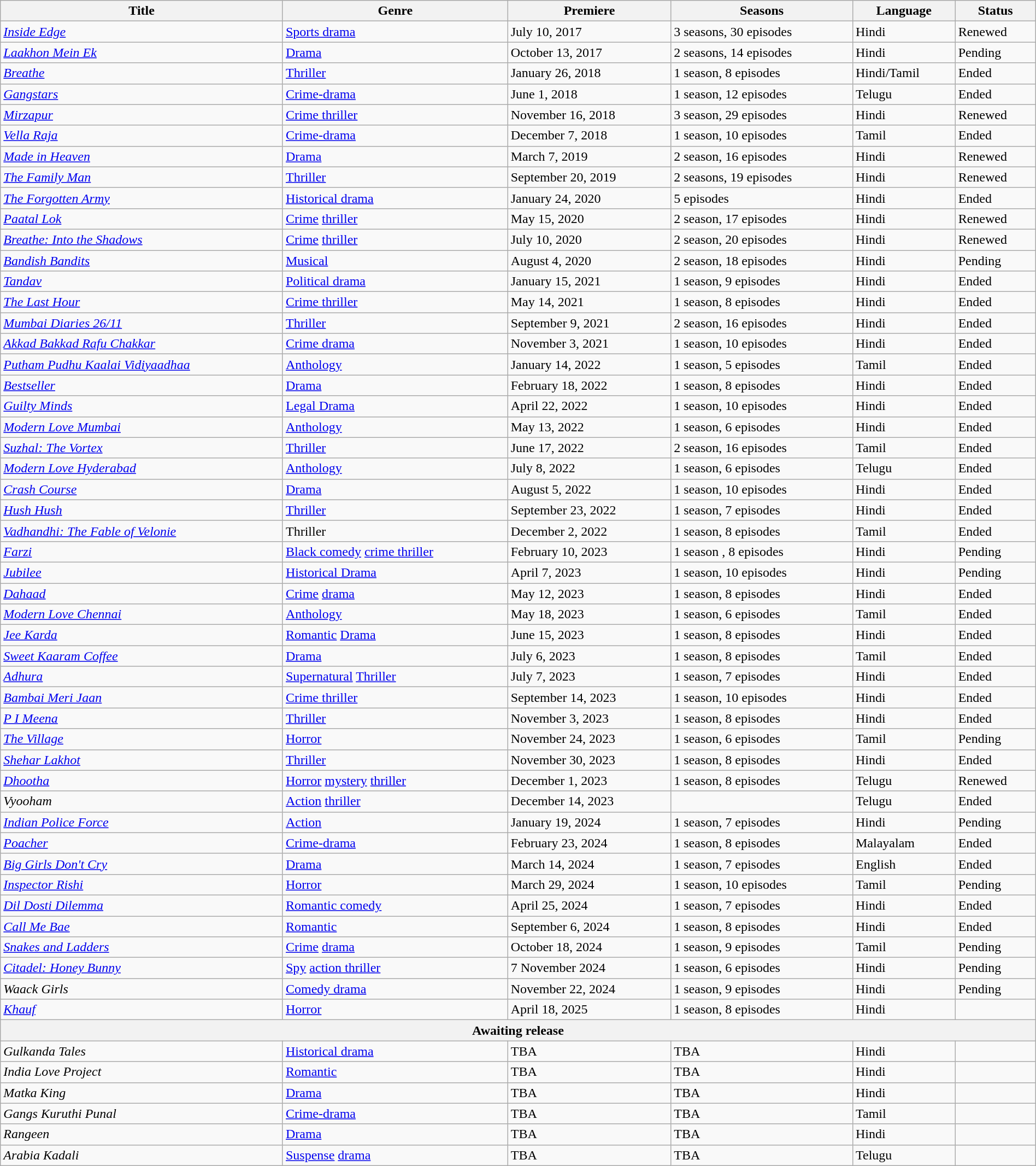<table class="wikitable sortable" style="width:100%;">
<tr>
<th>Title</th>
<th>Genre</th>
<th>Premiere</th>
<th>Seasons</th>
<th>Language</th>
<th>Status</th>
</tr>
<tr>
<td><em><a href='#'>Inside Edge</a></em></td>
<td><a href='#'>Sports drama</a></td>
<td>July 10, 2017</td>
<td>3 seasons, 30 episodes</td>
<td>Hindi</td>
<td>Renewed</td>
</tr>
<tr>
<td><em><a href='#'>Laakhon Mein Ek</a></em></td>
<td><a href='#'>Drama</a></td>
<td>October 13, 2017</td>
<td>2 seasons, 14 episodes</td>
<td>Hindi</td>
<td>Pending</td>
</tr>
<tr>
<td><em><a href='#'>Breathe</a></em></td>
<td><a href='#'>Thriller</a></td>
<td>January 26, 2018</td>
<td>1 season, 8 episodes</td>
<td>Hindi/Tamil</td>
<td>Ended</td>
</tr>
<tr>
<td><em><a href='#'>Gangstars</a></em></td>
<td><a href='#'>Crime-drama</a></td>
<td>June 1, 2018</td>
<td>1 season, 12 episodes</td>
<td>Telugu</td>
<td>Ended</td>
</tr>
<tr>
<td><em><a href='#'>Mirzapur</a></em></td>
<td><a href='#'>Crime thriller</a></td>
<td>November 16, 2018</td>
<td>3 season, 29 episodes</td>
<td>Hindi</td>
<td>Renewed</td>
</tr>
<tr>
<td><em><a href='#'>Vella Raja</a></em></td>
<td><a href='#'>Crime-drama</a></td>
<td>December 7, 2018</td>
<td>1 season, 10 episodes</td>
<td>Tamil</td>
<td>Ended</td>
</tr>
<tr>
<td><em><a href='#'>Made in Heaven</a></em></td>
<td><a href='#'>Drama</a></td>
<td>March 7, 2019</td>
<td>2 season, 16 episodes</td>
<td>Hindi</td>
<td>Renewed</td>
</tr>
<tr>
<td><em><a href='#'>The Family Man</a></em></td>
<td><a href='#'>Thriller</a></td>
<td>September 20, 2019</td>
<td>2 seasons, 19 episodes</td>
<td>Hindi</td>
<td>Renewed</td>
</tr>
<tr>
<td><em><a href='#'>The Forgotten Army</a></em></td>
<td><a href='#'>Historical drama</a></td>
<td>January 24, 2020</td>
<td>5 episodes</td>
<td>Hindi</td>
<td>Ended</td>
</tr>
<tr>
<td><em><a href='#'>Paatal Lok</a></em></td>
<td><a href='#'>Crime</a> <a href='#'>thriller</a></td>
<td>May 15, 2020</td>
<td>2 season, 17 episodes</td>
<td>Hindi</td>
<td>Renewed</td>
</tr>
<tr>
<td><em><a href='#'>Breathe: Into the Shadows</a></em></td>
<td><a href='#'>Crime</a> <a href='#'>thriller</a></td>
<td>July 10, 2020</td>
<td>2 season, 20 episodes</td>
<td>Hindi</td>
<td>Renewed</td>
</tr>
<tr>
<td><em><a href='#'>Bandish Bandits</a></em></td>
<td><a href='#'>Musical</a></td>
<td>August 4, 2020</td>
<td>2 season, 18 episodes</td>
<td>Hindi</td>
<td>Pending</td>
</tr>
<tr>
<td><em><a href='#'>Tandav</a></em></td>
<td><a href='#'>Political drama</a></td>
<td>January 15, 2021</td>
<td>1 season, 9 episodes</td>
<td>Hindi</td>
<td>Ended</td>
</tr>
<tr>
<td><em><a href='#'>The Last Hour</a></em></td>
<td><a href='#'>Crime thriller</a></td>
<td>May 14, 2021</td>
<td>1 season, 8 episodes</td>
<td>Hindi</td>
<td>Ended</td>
</tr>
<tr>
<td><em><a href='#'>Mumbai Diaries 26/11</a></em></td>
<td><a href='#'>Thriller</a></td>
<td>September 9, 2021</td>
<td>2 season, 16 episodes</td>
<td>Hindi</td>
<td>Ended</td>
</tr>
<tr>
<td><em><a href='#'>Akkad Bakkad Rafu Chakkar</a></em></td>
<td><a href='#'>Crime drama</a></td>
<td>November 3, 2021</td>
<td>1 season, 10 episodes</td>
<td>Hindi</td>
<td>Ended</td>
</tr>
<tr>
<td><em><a href='#'>Putham Pudhu Kaalai Vidiyaadhaa</a></em></td>
<td><a href='#'>Anthology</a></td>
<td>January 14, 2022</td>
<td>1 season, 5 episodes</td>
<td>Tamil</td>
<td>Ended</td>
</tr>
<tr>
<td><em><a href='#'>Bestseller</a></em></td>
<td><a href='#'>Drama</a></td>
<td>February 18, 2022</td>
<td>1 season, 8 episodes</td>
<td>Hindi</td>
<td>Ended</td>
</tr>
<tr>
<td><em><a href='#'>Guilty Minds</a></em></td>
<td><a href='#'>Legal Drama</a></td>
<td>April 22, 2022</td>
<td>1 season, 10 episodes</td>
<td>Hindi</td>
<td>Ended</td>
</tr>
<tr>
<td><em><a href='#'>Modern Love Mumbai</a></em></td>
<td><a href='#'>Anthology</a></td>
<td>May 13, 2022</td>
<td>1 season, 6 episodes</td>
<td>Hindi</td>
<td>Ended</td>
</tr>
<tr>
<td><em><a href='#'>Suzhal: The Vortex</a></em></td>
<td><a href='#'>Thriller</a></td>
<td>June 17, 2022</td>
<td>2 season, 16 episodes</td>
<td>Tamil</td>
<td>Ended</td>
</tr>
<tr>
<td><em><a href='#'>Modern Love Hyderabad</a></em></td>
<td><a href='#'>Anthology</a></td>
<td>July 8, 2022</td>
<td>1 season, 6 episodes</td>
<td>Telugu</td>
<td>Ended</td>
</tr>
<tr>
<td><em><a href='#'>Crash Course</a></em></td>
<td><a href='#'>Drama</a></td>
<td>August 5, 2022</td>
<td>1 season, 10 episodes</td>
<td>Hindi</td>
<td>Ended</td>
</tr>
<tr>
<td><em><a href='#'>Hush Hush</a></em></td>
<td><a href='#'>Thriller</a></td>
<td>September 23, 2022</td>
<td>1 season, 7 episodes</td>
<td>Hindi</td>
<td>Ended</td>
</tr>
<tr>
<td><em><a href='#'>Vadhandhi: The Fable of Velonie</a></em></td>
<td>Thriller</td>
<td>December 2, 2022</td>
<td>1 season, 8 episodes</td>
<td>Tamil</td>
<td>Ended</td>
</tr>
<tr>
<td><em><a href='#'>Farzi</a></em></td>
<td><a href='#'>Black comedy</a> <a href='#'>crime thriller</a></td>
<td>February 10, 2023</td>
<td>1 season , 8 episodes</td>
<td>Hindi</td>
<td>Pending</td>
</tr>
<tr>
<td><em><a href='#'>Jubilee</a></em></td>
<td><a href='#'>Historical Drama</a></td>
<td>April 7, 2023</td>
<td>1 season, 10 episodes</td>
<td>Hindi</td>
<td>Pending</td>
</tr>
<tr>
<td><em><a href='#'>Dahaad</a></em></td>
<td><a href='#'>Crime</a> <a href='#'>drama</a></td>
<td>May 12, 2023</td>
<td>1 season, 8 episodes</td>
<td>Hindi</td>
<td>Ended</td>
</tr>
<tr>
<td><em><a href='#'>Modern Love Chennai</a></em></td>
<td><a href='#'>Anthology</a></td>
<td>May 18, 2023</td>
<td>1 season, 6 episodes</td>
<td>Tamil</td>
<td>Ended</td>
</tr>
<tr>
<td><em><a href='#'>Jee Karda</a></em></td>
<td><a href='#'>Romantic</a> <a href='#'>Drama</a></td>
<td>June 15, 2023</td>
<td>1 season, 8 episodes</td>
<td>Hindi</td>
<td>Ended</td>
</tr>
<tr>
<td><em><a href='#'>Sweet Kaaram Coffee</a></em></td>
<td><a href='#'>Drama</a></td>
<td>July 6, 2023</td>
<td>1 season, 8 episodes</td>
<td>Tamil</td>
<td>Ended</td>
</tr>
<tr>
<td><em><a href='#'>Adhura</a></em></td>
<td><a href='#'>Supernatural</a> <a href='#'>Thriller</a></td>
<td>July 7, 2023</td>
<td>1 season, 7 episodes</td>
<td>Hindi</td>
<td>Ended</td>
</tr>
<tr>
<td><em><a href='#'>Bambai Meri Jaan</a></em></td>
<td><a href='#'>Crime thriller</a></td>
<td>September 14, 2023</td>
<td>1 season, 10 episodes</td>
<td>Hindi</td>
<td>Ended</td>
</tr>
<tr>
<td><em><a href='#'>P I Meena</a></em></td>
<td><a href='#'>Thriller</a></td>
<td>November 3, 2023</td>
<td>1 season, 8 episodes</td>
<td>Hindi</td>
<td>Ended</td>
</tr>
<tr>
<td><em><a href='#'>The Village</a></em></td>
<td><a href='#'>Horror</a></td>
<td>November 24, 2023</td>
<td>1 season, 6 episodes</td>
<td>Tamil</td>
<td>Pending</td>
</tr>
<tr>
<td><em><a href='#'>Shehar Lakhot</a></em></td>
<td><a href='#'>Thriller</a></td>
<td>November 30, 2023</td>
<td>1 season, 8 episodes</td>
<td>Hindi</td>
<td>Ended</td>
</tr>
<tr>
<td><em><a href='#'>Dhootha</a></em></td>
<td><a href='#'>Horror</a> <a href='#'>mystery</a> <a href='#'>thriller</a></td>
<td>December 1, 2023</td>
<td>1 season, 8 episodes</td>
<td>Telugu</td>
<td>Renewed</td>
</tr>
<tr>
<td><em>Vyooham</em></td>
<td><a href='#'>Action</a> <a href='#'>thriller</a></td>
<td>December 14, 2023</td>
<td></td>
<td>Telugu</td>
<td>Ended</td>
</tr>
<tr>
<td><em><a href='#'>Indian Police Force</a></em></td>
<td><a href='#'>Action</a></td>
<td>January 19, 2024</td>
<td>1 season, 7 episodes</td>
<td>Hindi</td>
<td>Pending</td>
</tr>
<tr>
<td><em><a href='#'>Poacher</a></em></td>
<td><a href='#'>Crime-drama</a></td>
<td>February 23, 2024</td>
<td>1 season, 8 episodes</td>
<td>Malayalam</td>
<td>Ended</td>
</tr>
<tr>
<td><em><a href='#'>Big Girls Don't Cry</a></em></td>
<td><a href='#'>Drama</a></td>
<td>March 14, 2024</td>
<td>1 season, 7 episodes</td>
<td>English</td>
<td>Ended</td>
</tr>
<tr>
<td><em><a href='#'>Inspector Rishi</a></em></td>
<td><a href='#'>Horror</a></td>
<td>March 29, 2024</td>
<td>1 season, 10 episodes</td>
<td>Tamil</td>
<td>Pending</td>
</tr>
<tr>
<td><em><a href='#'>Dil Dosti Dilemma</a></em></td>
<td><a href='#'>Romantic comedy</a></td>
<td>April 25, 2024</td>
<td>1 season, 7 episodes</td>
<td>Hindi</td>
<td>Ended</td>
</tr>
<tr>
<td><em><a href='#'>Call Me Bae</a></em></td>
<td><a href='#'>Romantic</a></td>
<td>September 6, 2024</td>
<td>1 season, 8 episodes</td>
<td>Hindi</td>
<td>Ended</td>
</tr>
<tr>
<td><a href='#'><em>Snakes and Ladders</em></a></td>
<td><a href='#'>Crime</a> <a href='#'>drama</a></td>
<td>October 18, 2024</td>
<td>1 season, 9 episodes</td>
<td>Tamil</td>
<td>Pending</td>
</tr>
<tr>
<td><em><a href='#'>Citadel: Honey Bunny</a></em></td>
<td><a href='#'>Spy</a> <a href='#'>action thriller</a></td>
<td>7 November 2024</td>
<td>1 season, 6 episodes</td>
<td>Hindi</td>
<td>Pending</td>
</tr>
<tr>
<td><em>Waack Girls</em></td>
<td><a href='#'>Comedy drama</a></td>
<td>November 22, 2024</td>
<td>1 season, 9 episodes</td>
<td>Hindi</td>
<td>Pending</td>
</tr>
<tr>
<td><em><a href='#'>Khauf</a></em></td>
<td><a href='#'>Horror</a></td>
<td>April 18, 2025</td>
<td>1 season, 8 episodes</td>
<td>Hindi</td>
<td></td>
</tr>
<tr>
<th colspan="6">Awaiting release</th>
</tr>
<tr>
<td><em>Gulkanda Tales</em></td>
<td><a href='#'>Historical drama</a></td>
<td>TBA</td>
<td>TBA</td>
<td>Hindi</td>
<td></td>
</tr>
<tr>
<td><em>India Love Project</em></td>
<td><a href='#'>Romantic</a></td>
<td>TBA</td>
<td>TBA</td>
<td>Hindi</td>
<td></td>
</tr>
<tr>
<td><em>Matka King</em></td>
<td><a href='#'>Drama</a></td>
<td>TBA</td>
<td>TBA</td>
<td>Hindi</td>
<td></td>
</tr>
<tr>
<td><em>Gangs Kuruthi Punal</em></td>
<td><a href='#'>Crime-drama</a></td>
<td>TBA</td>
<td>TBA</td>
<td>Tamil</td>
<td></td>
</tr>
<tr>
<td><em>Rangeen</em></td>
<td><a href='#'>Drama</a></td>
<td>TBA</td>
<td>TBA</td>
<td>Hindi</td>
<td></td>
</tr>
<tr>
<td><em>Arabia Kadali</em></td>
<td><a href='#'>Suspense</a> <a href='#'>drama</a></td>
<td>TBA</td>
<td>TBA</td>
<td>Telugu</td>
<td></td>
</tr>
</table>
